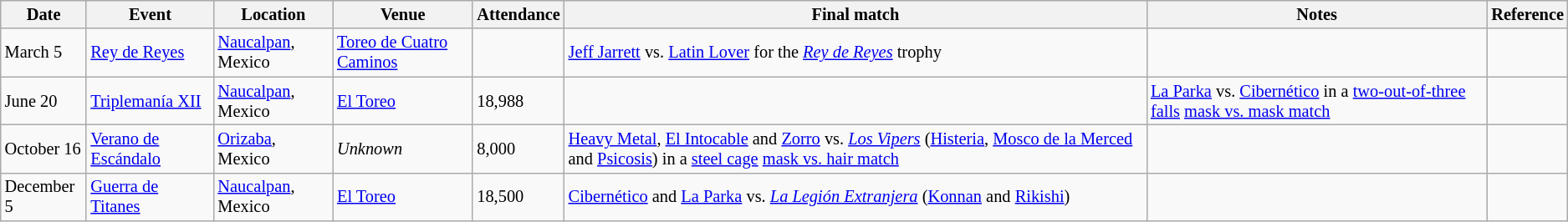<table class="wikitable" style="font-size:85%;">
<tr>
<th>Date</th>
<th>Event</th>
<th>Location</th>
<th>Venue</th>
<th>Attendance</th>
<th>Final match</th>
<th>Notes</th>
<th>Reference</th>
</tr>
<tr>
<td>March 5</td>
<td><a href='#'>Rey de Reyes</a></td>
<td><a href='#'>Naucalpan</a>, Mexico</td>
<td><a href='#'>Toreo de Cuatro Caminos</a></td>
<td></td>
<td><a href='#'>Jeff Jarrett</a> vs. <a href='#'>Latin Lover</a> for the <em><a href='#'>Rey de Reyes</a></em> trophy</td>
<td></td>
<td></td>
</tr>
<tr>
<td>June 20</td>
<td><a href='#'>Triplemanía XII</a></td>
<td><a href='#'>Naucalpan</a>, Mexico</td>
<td><a href='#'>El Toreo</a></td>
<td>18,988</td>
<td></td>
<td><a href='#'>La Parka</a> vs. <a href='#'>Cibernético</a> in a <a href='#'>two-out-of-three falls</a> <a href='#'>mask vs. mask match</a></td>
</tr>
<tr>
<td>October 16</td>
<td><a href='#'>Verano de Escándalo</a></td>
<td><a href='#'>Orizaba</a>, Mexico</td>
<td><em>Unknown</em></td>
<td>8,000</td>
<td><a href='#'>Heavy Metal</a>, <a href='#'>El Intocable</a> and <a href='#'>Zorro</a> vs. <em><a href='#'>Los Vipers</a></em> (<a href='#'>Histeria</a>, <a href='#'>Mosco de la Merced</a> and <a href='#'>Psicosis</a>) in a <a href='#'>steel cage</a> <a href='#'>mask vs. hair match</a></td>
<td></td>
<td></td>
</tr>
<tr>
<td>December 5</td>
<td><a href='#'>Guerra de Titanes</a></td>
<td><a href='#'>Naucalpan</a>, Mexico</td>
<td><a href='#'>El Toreo</a></td>
<td>18,500</td>
<td><a href='#'>Cibernético</a> and <a href='#'>La Parka</a> vs. <em><a href='#'>La Legión Extranjera</a></em> (<a href='#'>Konnan</a> and <a href='#'>Rikishi</a>)</td>
<td></td>
<td></td>
</tr>
</table>
